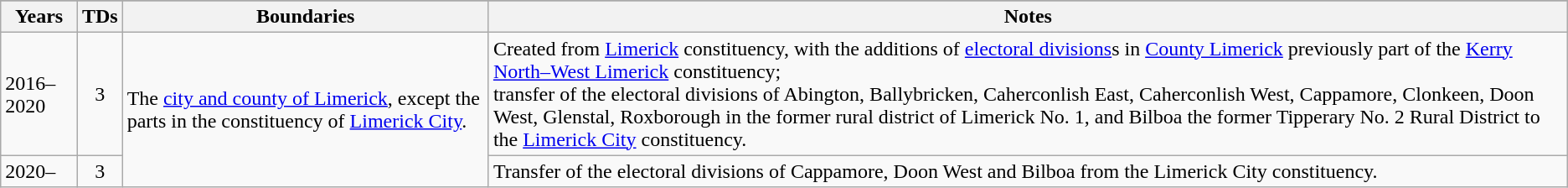<table class="wikitable">
<tr bgcolor="green">
</tr>
<tr>
<th>Years</th>
<th>TDs</th>
<th>Boundaries</th>
<th>Notes</th>
</tr>
<tr>
<td>2016–2020</td>
<td align="center">3</td>
<td rowspan=2>The <a href='#'>city and county of Limerick</a>, except the parts in the constituency of <a href='#'>Limerick City</a>.</td>
<td>Created from <a href='#'>Limerick</a> constituency, with the additions of <a href='#'>electoral divisions</a>s in <a href='#'>County Limerick</a> previously part of the <a href='#'>Kerry North–West Limerick</a> constituency;<br>transfer of the electoral divisions of Abington, Ballybricken, Caherconlish East, Caherconlish West, Cappamore, Clonkeen, Doon West, Glenstal, Roxborough in the former rural district of Limerick No. 1, and Bilboa the former Tipperary No. 2 Rural District to the <a href='#'>Limerick City</a> constituency.</td>
</tr>
<tr>
<td>2020–</td>
<td align="center">3</td>
<td>Transfer of the electoral divisions of Cappamore, Doon West and Bilboa from the Limerick City constituency.</td>
</tr>
</table>
